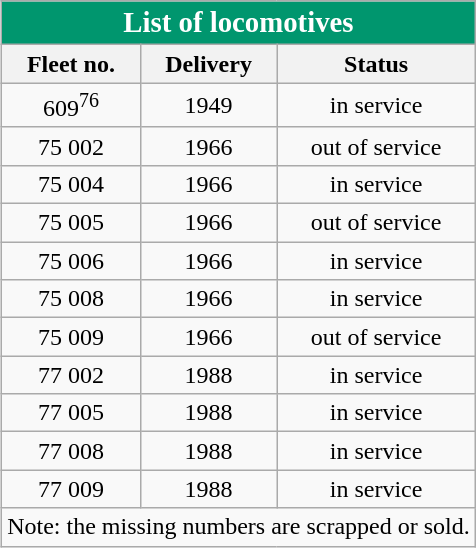<table class="wikitable" style="float: right; margin: 1em">
<tr align="center" span style="color:#ffffff; background:#00966E">
<td colspan="3"><big><strong>List of locomotives</strong></big></td>
</tr>
<tr bgcolor="#EEE9E9" align="center" span>
<th>Fleet no.</th>
<th>Delivery</th>
<th>Status</th>
</tr>
<tr align="center" span>
<td>609<sup>76</sup></td>
<td>1949</td>
<td>in service</td>
</tr>
<tr align="center" span>
<td>75 002</td>
<td>1966</td>
<td>out of service</td>
</tr>
<tr align="center" span>
<td>75 004</td>
<td>1966</td>
<td>in service</td>
</tr>
<tr align="center" span>
<td>75 005</td>
<td>1966</td>
<td>out of service</td>
</tr>
<tr align="center" span>
<td>75 006</td>
<td>1966</td>
<td>in service</td>
</tr>
<tr align="center" span>
<td>75 008</td>
<td>1966</td>
<td>in service</td>
</tr>
<tr align="center" span>
<td>75 009</td>
<td>1966</td>
<td>out of service</td>
</tr>
<tr align="center" span>
<td>77 002</td>
<td>1988</td>
<td>in service</td>
</tr>
<tr align="center" span>
<td>77 005</td>
<td>1988</td>
<td>in service</td>
</tr>
<tr align="center" span>
<td>77 008</td>
<td>1988</td>
<td>in service</td>
</tr>
<tr align="center" span>
<td>77 009</td>
<td>1988</td>
<td>in service</td>
</tr>
<tr align="center" span>
<td colspan="3">Note: the missing numbers are scrapped or sold.</td>
</tr>
</table>
